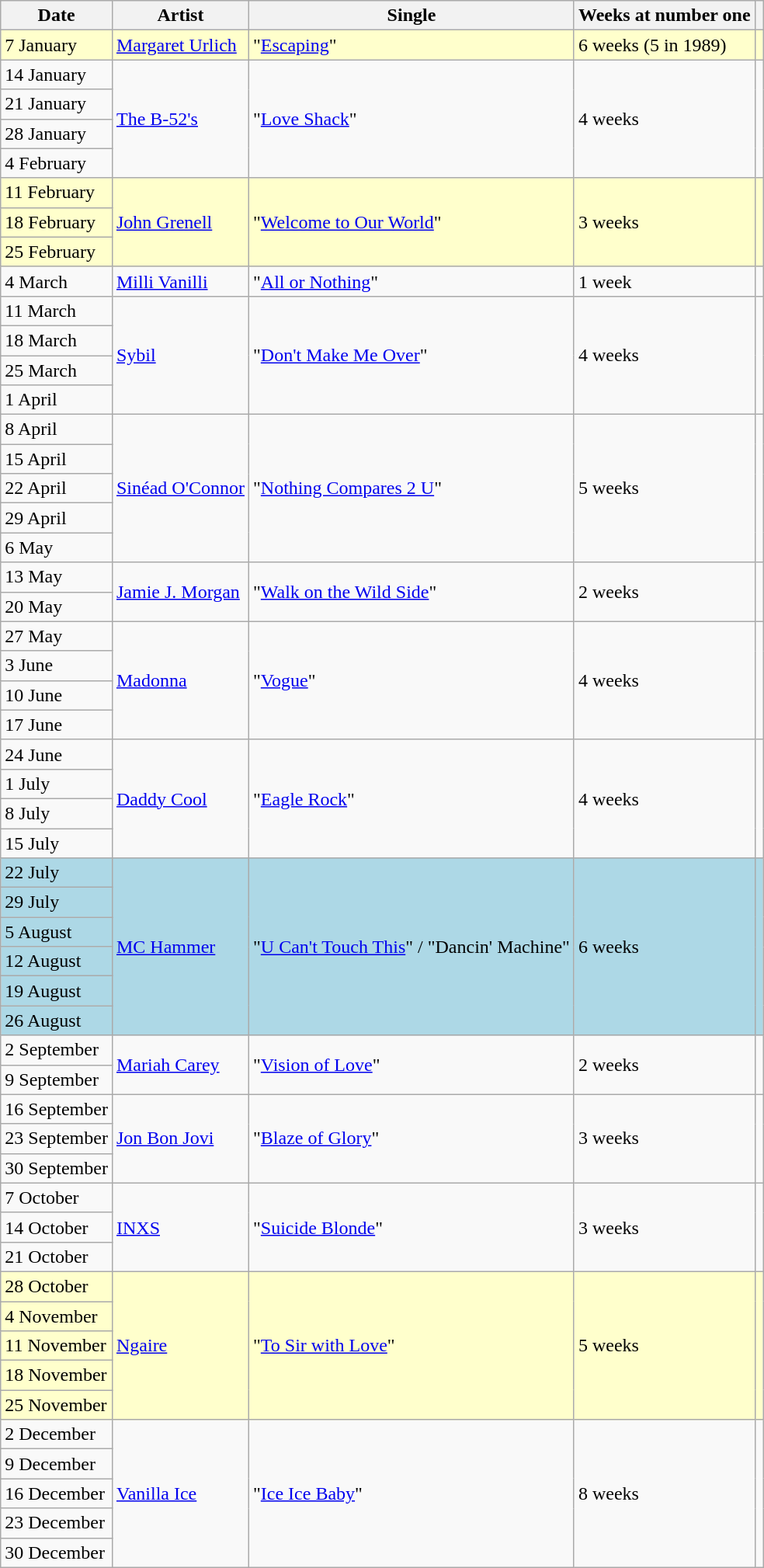<table class="wikitable">
<tr>
<th>Date</th>
<th>Artist</th>
<th>Single</th>
<th>Weeks at number one</th>
<th></th>
</tr>
<tr bgcolor="#FFFFCC">
<td>7 January</td>
<td><a href='#'>Margaret Urlich</a></td>
<td>"<a href='#'>Escaping</a>"</td>
<td>6 weeks (5 in 1989)</td>
<td></td>
</tr>
<tr>
<td>14 January</td>
<td rowspan="4"><a href='#'>The B-52's</a></td>
<td rowspan="4">"<a href='#'>Love Shack</a>"</td>
<td rowspan="4">4 weeks</td>
<td rowspan="4"></td>
</tr>
<tr>
<td>21 January</td>
</tr>
<tr>
<td>28 January</td>
</tr>
<tr>
<td>4 February</td>
</tr>
<tr bgcolor="#FFFFCC">
<td>11 February</td>
<td rowspan="3"><a href='#'>John Grenell</a></td>
<td rowspan="3">"<a href='#'>Welcome to Our World</a>"</td>
<td rowspan="3">3 weeks</td>
<td rowspan="3"></td>
</tr>
<tr bgcolor="#FFFFCC">
<td>18 February</td>
</tr>
<tr bgcolor="#FFFFCC">
<td>25 February</td>
</tr>
<tr>
<td>4 March</td>
<td><a href='#'>Milli Vanilli</a></td>
<td>"<a href='#'>All or Nothing</a>"</td>
<td>1 week</td>
<td></td>
</tr>
<tr>
<td>11 March</td>
<td rowspan="4"><a href='#'>Sybil</a></td>
<td rowspan="4">"<a href='#'>Don't Make Me Over</a>"</td>
<td rowspan="4">4 weeks</td>
<td rowspan="4"></td>
</tr>
<tr>
<td>18 March</td>
</tr>
<tr>
<td>25 March</td>
</tr>
<tr>
<td>1 April</td>
</tr>
<tr>
<td>8 April</td>
<td rowspan="5"><a href='#'>Sinéad O'Connor</a></td>
<td rowspan="5">"<a href='#'>Nothing Compares 2 U</a>"</td>
<td rowspan="5">5 weeks</td>
<td rowspan="5"></td>
</tr>
<tr>
<td>15 April</td>
</tr>
<tr>
<td>22 April</td>
</tr>
<tr>
<td>29 April</td>
</tr>
<tr>
<td>6 May</td>
</tr>
<tr>
<td>13 May</td>
<td rowspan="2"><a href='#'>Jamie J. Morgan</a></td>
<td rowspan="2">"<a href='#'>Walk on the Wild Side</a>"</td>
<td rowspan="2">2 weeks</td>
<td rowspan="2"></td>
</tr>
<tr>
<td>20 May</td>
</tr>
<tr>
<td>27 May</td>
<td rowspan="4"><a href='#'>Madonna</a></td>
<td rowspan="4">"<a href='#'>Vogue</a>"</td>
<td rowspan="4">4 weeks</td>
<td rowspan="4"></td>
</tr>
<tr>
<td>3 June</td>
</tr>
<tr>
<td>10 June</td>
</tr>
<tr>
<td>17 June</td>
</tr>
<tr>
<td>24 June</td>
<td rowspan="4"><a href='#'>Daddy Cool</a></td>
<td rowspan="4">"<a href='#'>Eagle Rock</a>"</td>
<td rowspan="4">4 weeks</td>
<td rowspan="4"></td>
</tr>
<tr>
<td>1 July</td>
</tr>
<tr>
<td>8 July</td>
</tr>
<tr>
<td>15 July</td>
</tr>
<tr bgcolor="lightblue">
<td>22 July</td>
<td rowspan="6"><a href='#'>MC Hammer</a></td>
<td rowspan="6">"<a href='#'>U Can't Touch This</a>" / "Dancin' Machine"</td>
<td rowspan="6">6 weeks</td>
<td rowspan="6"></td>
</tr>
<tr bgcolor="lightblue">
<td>29 July</td>
</tr>
<tr bgcolor="lightblue">
<td>5 August</td>
</tr>
<tr bgcolor="lightblue">
<td>12 August</td>
</tr>
<tr bgcolor="lightblue">
<td>19 August</td>
</tr>
<tr bgcolor="lightblue">
<td>26 August</td>
</tr>
<tr>
<td>2 September</td>
<td rowspan="2"><a href='#'>Mariah Carey</a></td>
<td rowspan="2">"<a href='#'>Vision of Love</a>"</td>
<td rowspan="2">2 weeks</td>
<td rowspan="2"></td>
</tr>
<tr>
<td>9 September</td>
</tr>
<tr>
<td>16 September</td>
<td rowspan="3"><a href='#'>Jon Bon Jovi</a></td>
<td rowspan="3">"<a href='#'>Blaze of Glory</a>"</td>
<td rowspan="3">3 weeks</td>
<td rowspan="3"></td>
</tr>
<tr>
<td>23 September</td>
</tr>
<tr>
<td>30 September</td>
</tr>
<tr>
<td>7 October</td>
<td rowspan="3"><a href='#'>INXS</a></td>
<td rowspan="3">"<a href='#'>Suicide Blonde</a>"</td>
<td rowspan="3">3 weeks</td>
<td rowspan="3"></td>
</tr>
<tr>
<td>14 October</td>
</tr>
<tr>
<td>21 October</td>
</tr>
<tr bgcolor="#FFFFCC">
<td>28 October</td>
<td rowspan="5"><a href='#'>Ngaire</a></td>
<td rowspan="5">"<a href='#'>To Sir with Love</a>"</td>
<td rowspan="5">5 weeks</td>
<td rowspan="5"></td>
</tr>
<tr bgcolor="#FFFFCC">
<td>4 November</td>
</tr>
<tr bgcolor="#FFFFCC">
<td>11 November</td>
</tr>
<tr bgcolor="#FFFFCC">
<td>18 November</td>
</tr>
<tr bgcolor="#FFFFCC">
<td>25 November</td>
</tr>
<tr>
<td>2 December</td>
<td rowspan="5"><a href='#'>Vanilla Ice</a></td>
<td rowspan="5">"<a href='#'>Ice Ice Baby</a>"</td>
<td rowspan="5">8 weeks</td>
<td rowspan="5"></td>
</tr>
<tr>
<td>9 December</td>
</tr>
<tr>
<td>16 December</td>
</tr>
<tr>
<td>23 December</td>
</tr>
<tr>
<td>30 December</td>
</tr>
</table>
